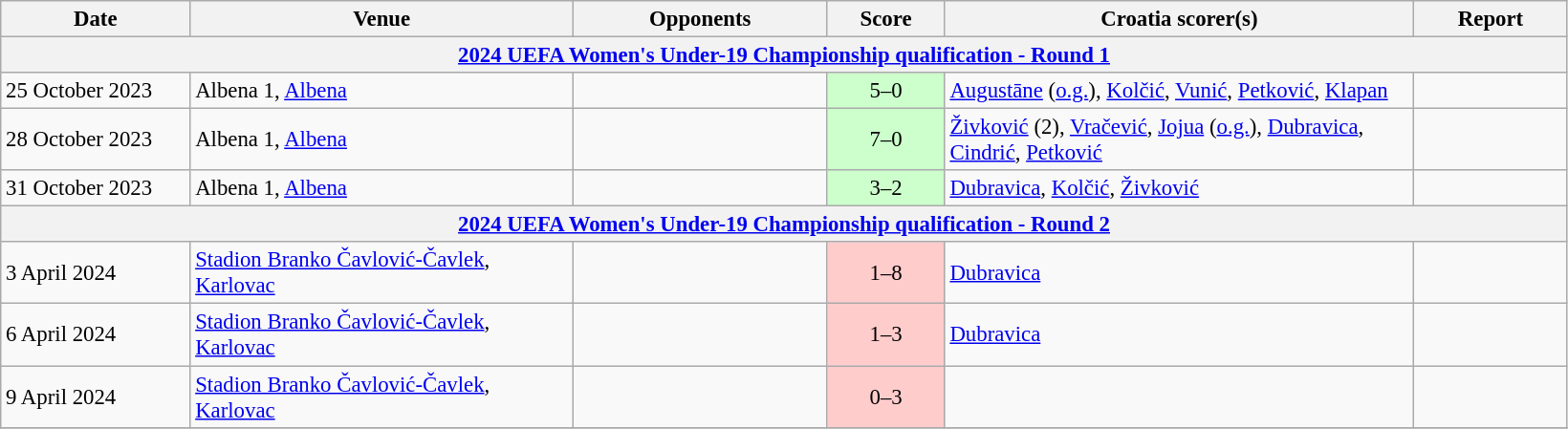<table class="wikitable" style="font-size:95%;">
<tr>
<th width=125>Date</th>
<th width=260>Venue</th>
<th width=170>Opponents</th>
<th width= 75>Score</th>
<th width=320>Croatia scorer(s)</th>
<th width=100>Report</th>
</tr>
<tr>
<th colspan=7><a href='#'>2024 UEFA Women's Under-19 Championship qualification - Round 1</a></th>
</tr>
<tr>
<td>25 October 2023</td>
<td>Albena 1, <a href='#'>Albena</a></td>
<td></td>
<td align=center bgcolor=#CCFFCC>5–0</td>
<td><a href='#'>Augustāne</a> (<a href='#'>o.g.</a>), <a href='#'>Kolčić</a>, <a href='#'>Vunić</a>, <a href='#'>Petković</a>, <a href='#'>Klapan</a></td>
<td></td>
</tr>
<tr>
<td>28 October 2023</td>
<td>Albena 1, <a href='#'>Albena</a></td>
<td></td>
<td align=center bgcolor=#CCFFCC>7–0</td>
<td><a href='#'>Živković</a> (2), <a href='#'>Vračević</a>, <a href='#'>Jojua</a> (<a href='#'>o.g.</a>), <a href='#'>Dubravica</a>, <a href='#'>Cindrić</a>, <a href='#'>Petković</a></td>
<td></td>
</tr>
<tr>
<td>31 October 2023</td>
<td>Albena 1, <a href='#'>Albena</a></td>
<td></td>
<td align=center bgcolor=#CCFFCC>3–2</td>
<td><a href='#'>Dubravica</a>, <a href='#'>Kolčić</a>, <a href='#'>Živković</a></td>
<td></td>
</tr>
<tr>
<th colspan=7><a href='#'>2024 UEFA Women's Under-19 Championship qualification - Round 2</a></th>
</tr>
<tr>
<td>3 April 2024</td>
<td><a href='#'>Stadion Branko Čavlović-Čavlek</a>, <a href='#'>Karlovac</a></td>
<td></td>
<td align="center" bgcolor="#FFCCCC">1–8</td>
<td><a href='#'>Dubravica</a></td>
<td></td>
</tr>
<tr>
<td>6 April 2024</td>
<td><a href='#'>Stadion Branko Čavlović-Čavlek</a>, <a href='#'>Karlovac</a></td>
<td></td>
<td align="center" bgcolor="#FFCCCC">1–3</td>
<td><a href='#'>Dubravica</a></td>
<td></td>
</tr>
<tr>
<td>9 April 2024</td>
<td><a href='#'>Stadion Branko Čavlović-Čavlek</a>, <a href='#'>Karlovac</a></td>
<td></td>
<td align="center" bgcolor="#FFCCCC">0–3</td>
<td></td>
<td></td>
</tr>
<tr>
</tr>
</table>
